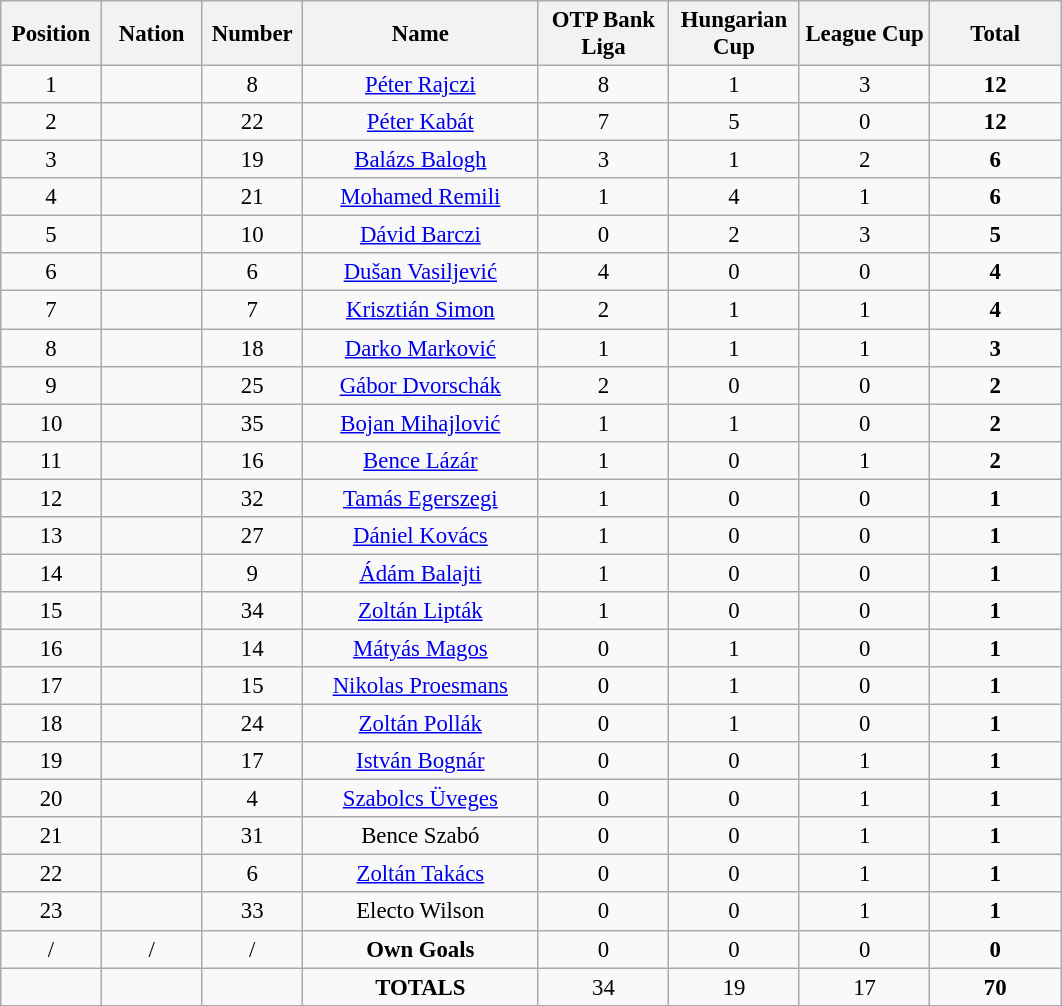<table class="wikitable" style="font-size: 95%; text-align: center;">
<tr>
<th width=60>Position</th>
<th width=60>Nation</th>
<th width=60>Number</th>
<th width=150>Name</th>
<th width=80>OTP Bank Liga</th>
<th width=80>Hungarian Cup</th>
<th width=80>League Cup</th>
<th width=80>Total</th>
</tr>
<tr>
<td>1</td>
<td></td>
<td>8</td>
<td><a href='#'>Péter Rajczi</a></td>
<td>8</td>
<td>1</td>
<td>3</td>
<td><strong>12</strong></td>
</tr>
<tr>
<td>2</td>
<td></td>
<td>22</td>
<td><a href='#'>Péter Kabát</a></td>
<td>7</td>
<td>5</td>
<td>0</td>
<td><strong>12</strong></td>
</tr>
<tr>
<td>3</td>
<td></td>
<td>19</td>
<td><a href='#'>Balázs Balogh</a></td>
<td>3</td>
<td>1</td>
<td>2</td>
<td><strong>6</strong></td>
</tr>
<tr>
<td>4</td>
<td> </td>
<td>21</td>
<td><a href='#'>Mohamed Remili</a></td>
<td>1</td>
<td>4</td>
<td>1</td>
<td><strong>6</strong></td>
</tr>
<tr>
<td>5</td>
<td></td>
<td>10</td>
<td><a href='#'>Dávid Barczi</a></td>
<td>0</td>
<td>2</td>
<td>3</td>
<td><strong>5</strong></td>
</tr>
<tr>
<td>6</td>
<td></td>
<td>6</td>
<td><a href='#'>Dušan Vasiljević</a></td>
<td>4</td>
<td>0</td>
<td>0</td>
<td><strong>4</strong></td>
</tr>
<tr>
<td>7</td>
<td></td>
<td>7</td>
<td><a href='#'>Krisztián Simon</a></td>
<td>2</td>
<td>1</td>
<td>1</td>
<td><strong>4</strong></td>
</tr>
<tr>
<td>8</td>
<td></td>
<td>18</td>
<td><a href='#'>Darko Marković</a></td>
<td>1</td>
<td>1</td>
<td>1</td>
<td><strong>3</strong></td>
</tr>
<tr>
<td>9</td>
<td></td>
<td>25</td>
<td><a href='#'>Gábor Dvorschák</a></td>
<td>2</td>
<td>0</td>
<td>0</td>
<td><strong>2</strong></td>
</tr>
<tr>
<td>10</td>
<td></td>
<td>35</td>
<td><a href='#'>Bojan Mihajlović</a></td>
<td>1</td>
<td>1</td>
<td>0</td>
<td><strong>2</strong></td>
</tr>
<tr>
<td>11</td>
<td></td>
<td>16</td>
<td><a href='#'>Bence Lázár</a></td>
<td>1</td>
<td>0</td>
<td>1</td>
<td><strong>2</strong></td>
</tr>
<tr>
<td>12</td>
<td></td>
<td>32</td>
<td><a href='#'>Tamás Egerszegi</a></td>
<td>1</td>
<td>0</td>
<td>0</td>
<td><strong>1</strong></td>
</tr>
<tr>
<td>13</td>
<td></td>
<td>27</td>
<td><a href='#'>Dániel Kovács</a></td>
<td>1</td>
<td>0</td>
<td>0</td>
<td><strong>1</strong></td>
</tr>
<tr>
<td>14</td>
<td></td>
<td>9</td>
<td><a href='#'>Ádám Balajti</a></td>
<td>1</td>
<td>0</td>
<td>0</td>
<td><strong>1</strong></td>
</tr>
<tr>
<td>15</td>
<td></td>
<td>34</td>
<td><a href='#'>Zoltán Lipták</a></td>
<td>1</td>
<td>0</td>
<td>0</td>
<td><strong>1</strong></td>
</tr>
<tr>
<td>16</td>
<td></td>
<td>14</td>
<td><a href='#'>Mátyás Magos</a></td>
<td>0</td>
<td>1</td>
<td>0</td>
<td><strong>1</strong></td>
</tr>
<tr>
<td>17</td>
<td></td>
<td>15</td>
<td><a href='#'>Nikolas Proesmans</a></td>
<td>0</td>
<td>1</td>
<td>0</td>
<td><strong>1</strong></td>
</tr>
<tr>
<td>18</td>
<td></td>
<td>24</td>
<td><a href='#'>Zoltán Pollák</a></td>
<td>0</td>
<td>1</td>
<td>0</td>
<td><strong>1</strong></td>
</tr>
<tr>
<td>19</td>
<td></td>
<td>17</td>
<td><a href='#'>István Bognár</a></td>
<td>0</td>
<td>0</td>
<td>1</td>
<td><strong>1</strong></td>
</tr>
<tr>
<td>20</td>
<td></td>
<td>4</td>
<td><a href='#'>Szabolcs Üveges</a></td>
<td>0</td>
<td>0</td>
<td>1</td>
<td><strong>1</strong></td>
</tr>
<tr>
<td>21</td>
<td></td>
<td>31</td>
<td>Bence Szabó</td>
<td>0</td>
<td>0</td>
<td>1</td>
<td><strong>1</strong></td>
</tr>
<tr>
<td>22</td>
<td></td>
<td>6</td>
<td><a href='#'>Zoltán Takács</a></td>
<td>0</td>
<td>0</td>
<td>1</td>
<td><strong>1</strong></td>
</tr>
<tr>
<td>23</td>
<td> </td>
<td>33</td>
<td>Electo Wilson</td>
<td>0</td>
<td>0</td>
<td>1</td>
<td><strong>1</strong></td>
</tr>
<tr>
<td>/</td>
<td>/</td>
<td>/</td>
<td><strong>Own Goals</strong></td>
<td>0</td>
<td>0</td>
<td>0</td>
<td><strong>0</strong></td>
</tr>
<tr>
<td></td>
<td></td>
<td></td>
<td><strong>TOTALS</strong></td>
<td>34</td>
<td>19</td>
<td>17</td>
<td><strong>70</strong></td>
</tr>
</table>
